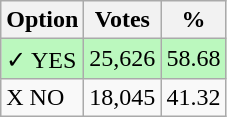<table class="wikitable">
<tr>
<th>Option</th>
<th>Votes</th>
<th>%</th>
</tr>
<tr>
<td style=background:#bbf8be>✓ YES</td>
<td style=background:#bbf8be>25,626</td>
<td style=background:#bbf8be>58.68</td>
</tr>
<tr>
<td>X NO</td>
<td>18,045</td>
<td>41.32</td>
</tr>
</table>
